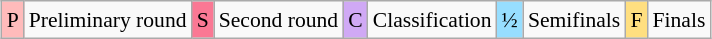<table class="wikitable" style="margin:0.5em auto; font-size:90%; line-height:1.25em; text-align:center;">
<tr>
<td bgcolor="#FFBBBB" align=center>P</td>
<td>Preliminary round</td>
<td bgcolor="#FA7894" align=center>S</td>
<td>Second round</td>
<td bgcolor="#D0A9F5" align=center>C</td>
<td>Classification</td>
<td bgcolor="#97DEFF" align=center>½</td>
<td>Semifinals</td>
<td bgcolor="#FFDF80" align=center>F</td>
<td>Finals</td>
</tr>
</table>
